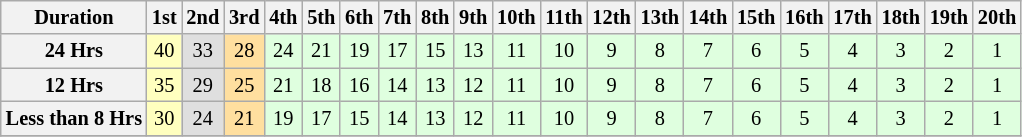<table class="wikitable" style="font-size:85%; text-align:center;">
<tr>
<th>Duration</th>
<th>1st</th>
<th>2nd</th>
<th>3rd</th>
<th>4th</th>
<th>5th</th>
<th>6th</th>
<th>7th</th>
<th>8th</th>
<th>9th</th>
<th>10th</th>
<th>11th</th>
<th>12th</th>
<th>13th</th>
<th>14th</th>
<th>15th</th>
<th>16th</th>
<th>17th</th>
<th>18th</th>
<th>19th</th>
<th>20th</th>
</tr>
<tr>
<th>24 Hrs</th>
<td style="background:#ffffbf;">40</td>
<td style="background:#dfdfdf;">33</td>
<td style="background:#ffdf9f;">28</td>
<td style="background:#dfffdf;">24</td>
<td style="background:#dfffdf;">21</td>
<td style="background:#dfffdf;">19</td>
<td style="background:#dfffdf;">17</td>
<td style="background:#dfffdf;">15</td>
<td style="background:#dfffdf;">13</td>
<td style="background:#dfffdf;">11</td>
<td style="background:#dfffdf;">10</td>
<td style="background:#dfffdf;">9</td>
<td style="background:#dfffdf;">8</td>
<td style="background:#dfffdf;">7</td>
<td style="background:#dfffdf;">6</td>
<td style="background:#dfffdf;">5</td>
<td style="background:#dfffdf;">4</td>
<td style="background:#dfffdf;">3</td>
<td style="background:#dfffdf;">2</td>
<td style="background:#dfffdf;">1</td>
</tr>
<tr>
<th>12 Hrs</th>
<td style="background:#ffffbf;">35</td>
<td style="background:#dfdfdf;">29</td>
<td style="background:#ffdf9f;">25</td>
<td style="background:#dfffdf;">21</td>
<td style="background:#dfffdf;">18</td>
<td style="background:#dfffdf;">16</td>
<td style="background:#dfffdf;">14</td>
<td style="background:#dfffdf;">13</td>
<td style="background:#dfffdf;">12</td>
<td style="background:#dfffdf;">11</td>
<td style="background:#dfffdf;">10</td>
<td style="background:#dfffdf;">9</td>
<td style="background:#dfffdf;">8</td>
<td style="background:#dfffdf;">7</td>
<td style="background:#dfffdf;">6</td>
<td style="background:#dfffdf;">5</td>
<td style="background:#dfffdf;">4</td>
<td style="background:#dfffdf;">3</td>
<td style="background:#dfffdf;">2</td>
<td style="background:#dfffdf;">1</td>
</tr>
<tr>
<th>Less than 8 Hrs</th>
<td style="background:#ffffbf;">30</td>
<td style="background:#dfdfdf;">24</td>
<td style="background:#ffdf9f;">21</td>
<td style="background:#dfffdf;">19</td>
<td style="background:#dfffdf;">17</td>
<td style="background:#dfffdf;">15</td>
<td style="background:#dfffdf;">14</td>
<td style="background:#dfffdf;">13</td>
<td style="background:#dfffdf;">12</td>
<td style="background:#dfffdf;">11</td>
<td style="background:#dfffdf;">10</td>
<td style="background:#dfffdf;">9</td>
<td style="background:#dfffdf;">8</td>
<td style="background:#dfffdf;">7</td>
<td style="background:#dfffdf;">6</td>
<td style="background:#dfffdf;">5</td>
<td style="background:#dfffdf;">4</td>
<td style="background:#dfffdf;">3</td>
<td style="background:#dfffdf;">2</td>
<td style="background:#dfffdf;">1</td>
</tr>
<tr>
</tr>
</table>
